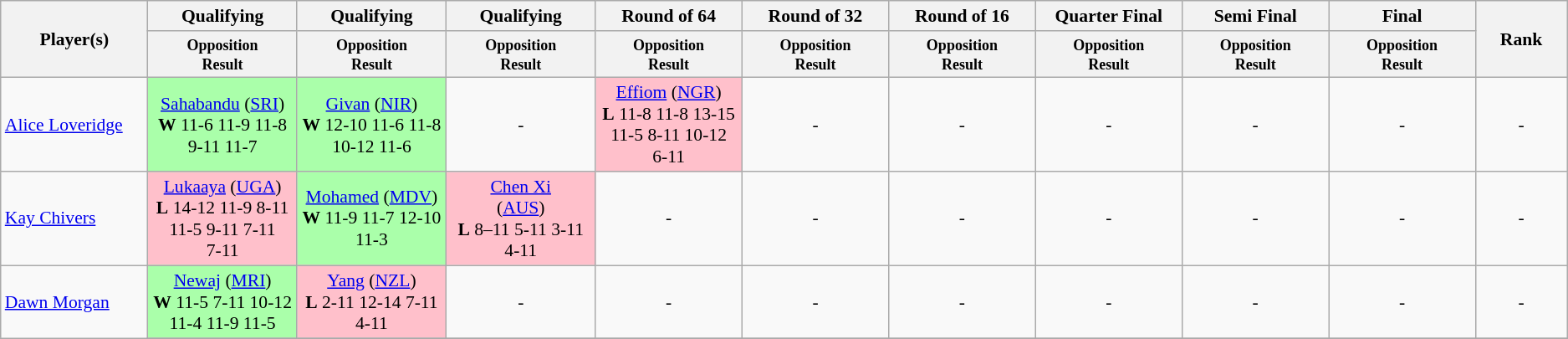<table class=wikitable style="font-size:90%">
<tr>
<th rowspan="2" style="width:125px;">Player(s)</th>
<th width=125>Qualifying</th>
<th width=125>Qualifying</th>
<th width=125>Qualifying</th>
<th width=125>Round of 64</th>
<th width=125>Round of 32</th>
<th width=125>Round of 16</th>
<th width=125>Quarter Final</th>
<th width=125>Semi Final</th>
<th width=125>Final</th>
<th rowspan="2" style="width:75px;">Rank</th>
</tr>
<tr>
<th style="line-height:1em"><small>Opposition<br>Result</small></th>
<th style="line-height:1em"><small>Opposition<br>Result</small></th>
<th style="line-height:1em"><small>Opposition<br>Result</small></th>
<th style="line-height:1em"><small>Opposition<br>Result</small></th>
<th style="line-height:1em"><small>Opposition<br>Result</small></th>
<th style="line-height:1em"><small>Opposition<br>Result</small></th>
<th style="line-height:1em"><small>Opposition<br>Result</small></th>
<th style="line-height:1em"><small>Opposition<br>Result</small></th>
<th style="line-height:1em"><small>Opposition<br>Result</small></th>
</tr>
<tr>
<td><a href='#'>Alice Loveridge</a></td>
<td style="text-align:center; background:#afa;"> <a href='#'>Sahabandu</a> (<a href='#'>SRI</a>)<br><strong>W</strong> 11-6 11-9 11-8<br>9-11 11-7</td>
<td style="text-align:center; background:#afa;"> <a href='#'>Givan</a> (<a href='#'>NIR</a>)<br><strong>W</strong> 12-10 11-6 11-8<br>10-12 11-6</td>
<td style="text-align:center;">-</td>
<td style="text-align:center; background:pink;"> <a href='#'>Effiom</a> (<a href='#'>NGR</a>)<br><strong>L</strong> 11-8 11-8 13-15<br>11-5 8-11 10-12<br>6-11</td>
<td style="text-align:center;">-</td>
<td style="text-align:center;">-</td>
<td style="text-align:center;">-</td>
<td style="text-align:center;">-</td>
<td style="text-align:center;">-</td>
<td style="text-align:center;">-</td>
</tr>
<tr>
<td><a href='#'>Kay Chivers</a></td>
<td style="text-align:center; background:pink;"> <a href='#'>Lukaaya</a> (<a href='#'>UGA</a>)<br><strong>L</strong> 14-12 11-9 8-11<br>11-5 9-11 7-11<br>7-11</td>
<td style="text-align:center; background:#afa;"> <a href='#'>Mohamed</a> (<a href='#'>MDV</a>)<br><strong>W</strong> 11-9 11-7 12-10<br>11-3</td>
<td style="text-align:center; background:pink;"> <a href='#'>Chen Xi</a><br>(<a href='#'>AUS</a>)<br><strong>L</strong> 8–11 5-11 3-11<br>4-11</td>
<td style="text-align:center;">-</td>
<td style="text-align:center;">-</td>
<td style="text-align:center;">-</td>
<td style="text-align:center;">-</td>
<td style="text-align:center;">-</td>
<td style="text-align:center;">-</td>
<td style="text-align:center;">-</td>
</tr>
<tr>
<td rowspan=2><a href='#'>Dawn Morgan</a></td>
<td style="text-align:center; background:#afa;"> <a href='#'>Newaj</a> (<a href='#'>MRI</a>)<br><strong>W</strong> 11-5 7-11 10-12<br>11-4 11-9 11-5</td>
<td style="text-align:center; background:pink;"> <a href='#'>Yang</a> (<a href='#'>NZL</a>)<br><strong>L</strong> 2-11 12-14 7-11<br>4-11</td>
<td style="text-align:center;">-</td>
<td style="text-align:center;">-</td>
<td style="text-align:center;">-</td>
<td style="text-align:center;">-</td>
<td style="text-align:center;">-</td>
<td style="text-align:center;">-</td>
<td style="text-align:center;">-</td>
<td style="text-align:center;">-</td>
</tr>
<tr>
</tr>
</table>
